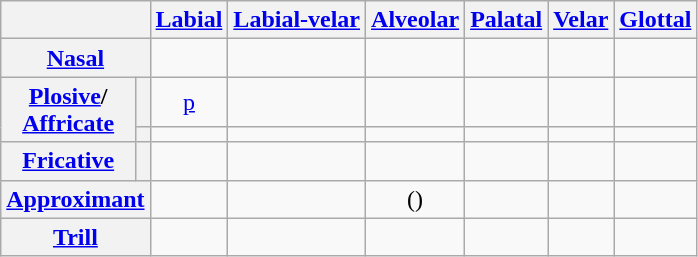<table class="wikitable" style="text-align: center;">
<tr>
<th colspan="2"></th>
<th><a href='#'>Labial</a></th>
<th><a href='#'>Labial-velar</a></th>
<th><a href='#'>Alveolar</a></th>
<th><a href='#'>Palatal</a></th>
<th><a href='#'>Velar</a></th>
<th><a href='#'>Glottal</a></th>
</tr>
<tr>
<th colspan="2"><a href='#'>Nasal</a></th>
<td></td>
<td></td>
<td></td>
<td></td>
<td></td>
<td></td>
</tr>
<tr>
<th rowspan="2"><a href='#'>Plosive</a>/<br><a href='#'>Affricate</a></th>
<th></th>
<td><a href='#'>p</a></td>
<td></td>
<td></td>
<td></td>
<td></td>
<td></td>
</tr>
<tr>
<th></th>
<td></td>
<td></td>
<td></td>
<td></td>
<td></td>
<td></td>
</tr>
<tr>
<th><a href='#'>Fricative</a></th>
<th></th>
<td></td>
<td></td>
<td></td>
<td></td>
<td></td>
<td></td>
</tr>
<tr>
<th colspan="2"><a href='#'>Approximant</a></th>
<td></td>
<td></td>
<td>()</td>
<td></td>
<td></td>
<td></td>
</tr>
<tr>
<th colspan="2"><a href='#'>Trill</a></th>
<td></td>
<td></td>
<td></td>
<td></td>
<td></td>
<td></td>
</tr>
</table>
